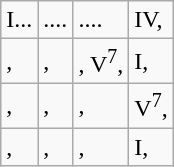<table class="wikitable">
<tr>
<td>I...</td>
<td>....</td>
<td>....</td>
<td>IV,</td>
</tr>
<tr>
<td>,</td>
<td>,</td>
<td>, V<sup>7</sup>,</td>
<td>I,</td>
</tr>
<tr>
<td>,</td>
<td>,</td>
<td>,</td>
<td>V<sup>7</sup>,</td>
</tr>
<tr>
<td>,</td>
<td>,</td>
<td>,</td>
<td>I,</td>
</tr>
</table>
